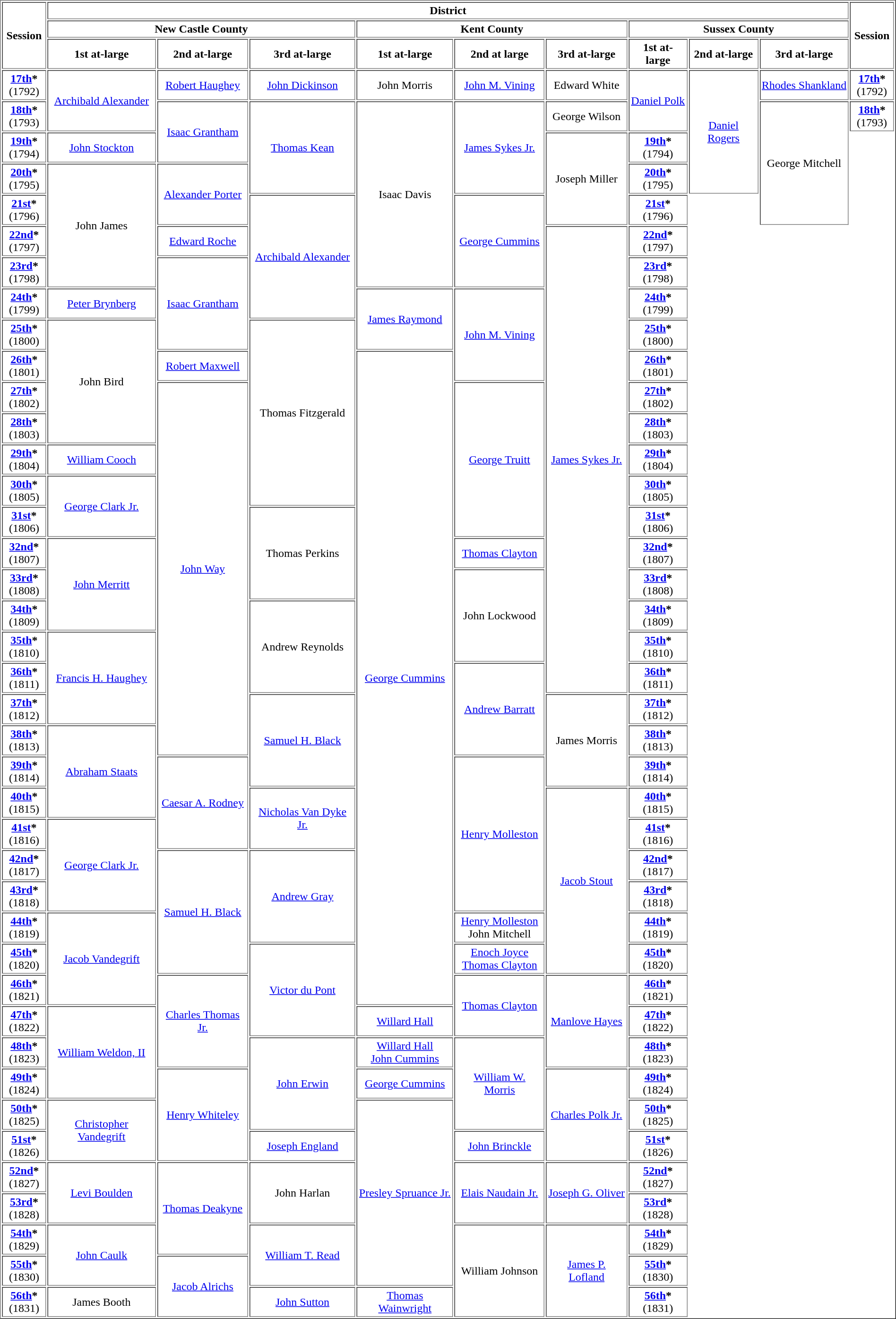<table border=1 cellpadding=2 cellspacing=2 width=100%>
<tr>
<th rowspan="3" width="5%">Session</th>
<th colspan="9">District</th>
<th rowspan="3" width="5%">Session</th>
</tr>
<tr>
<th colspan="3">New Castle County</th>
<th colspan="3">Kent County</th>
<th colspan="3">Sussex County</th>
</tr>
<tr>
<th>1st at-large</th>
<th>2nd at-large</th>
<th>3rd at-large</th>
<th>1st at-large</th>
<th>2nd at large</th>
<th>3rd at-large</th>
<th>1st at-large</th>
<th>2nd at-large</th>
<th>3rd at-large</th>
</tr>
<tr align=center>
<td><strong><a href='#'>17th</a>*</strong><br>(1792)</td>
<td bgcolor=#FFFFFF rowspan="2"><a href='#'>Archibald Alexander</a></td>
<td bgcolor=#FFFFFF rowspan="1"><a href='#'>Robert Haughey</a></td>
<td bgcolor=#FFFFFF rowspan="1"><a href='#'>John Dickinson</a></td>
<td bgcolor=#FFFFFF rowspan="1">John Morris</td>
<td bgcolor=#FFFFFF rowspan="1"><a href='#'>John M. Vining</a></td>
<td bgcolor=#FFFFFF rowspan="1">Edward White</td>
<td bgcolor=#FFFFFF rowspan="2"><a href='#'>Daniel Polk</a></td>
<td bgcolor=#FFFFFF rowspan="4"><a href='#'>Daniel Rogers</a></td>
<td bgcolor=#FFFFFF rowspan="1"><a href='#'>Rhodes Shankland</a></td>
<td><strong><a href='#'>17th</a>*</strong><br>(1792)</td>
</tr>
<tr align=center>
<td><strong><a href='#'>18th</a>*</strong><br>(1793)</td>
<td bgcolor=#FFFFFF rowspan="2"><a href='#'>Isaac Grantham</a></td>
<td bgcolor=#FFFFFF rowspan="3"><a href='#'>Thomas Kean</a></td>
<td bgcolor=#FFFFFF rowspan="6">Isaac Davis</td>
<td bgcolor=#FFFFFF rowspan="3"><a href='#'>James Sykes Jr.</a></td>
<td bgcolor=#FFFFFF rowspan="1">George Wilson</td>
<td bgcolor=#FFFFFF rowspan="4">George Mitchell</td>
<td><strong><a href='#'>18th</a>*</strong><br>(1793)</td>
</tr>
<tr align=center>
<td><strong><a href='#'>19th</a>*</strong><br>(1794)</td>
<td bgcolor=#FFFFFF rowspan="1"><a href='#'>John Stockton</a></td>
<td bgcolor=#FFFFFF rowspan="3">Joseph Miller</td>
<td><strong><a href='#'>19th</a>*</strong><br>(1794)</td>
</tr>
<tr align=center>
<td><strong><a href='#'>20th</a>*</strong><br>(1795)</td>
<td bgcolor=#FFFFFF rowspan="4">John James</td>
<td bgcolor=#FFFFFF rowspan="2"><a href='#'>Alexander Porter</a></td>
<td><strong><a href='#'>20th</a>*</strong><br>(1795)</td>
</tr>
<tr align=center>
<td><strong><a href='#'>21st</a>*</strong><br>(1796)</td>
<td bgcolor=#FFFFFF rowspan="4"><a href='#'>Archibald Alexander</a></td>
<td bgcolor=#FFFFFF rowspan="3"><a href='#'>George Cummins</a></td>
<td><strong><a href='#'>21st</a>*</strong><br>(1796)</td>
</tr>
<tr align=center>
<td><strong><a href='#'>22nd</a>*</strong><br>(1797)</td>
<td bgcolor=#FFFFFF rowspan="1"><a href='#'>Edward Roche</a></td>
<td bgcolor=#FFFFFF rowspan="15"><a href='#'>James Sykes Jr.</a></td>
<td><strong><a href='#'>22nd</a>*</strong><br>(1797)</td>
</tr>
<tr align=center>
<td><strong><a href='#'>23rd</a>*</strong><br>(1798)</td>
<td bgcolor=#FFFFFF rowspan="3"><a href='#'>Isaac Grantham</a></td>
<td><strong><a href='#'>23rd</a>*</strong><br>(1798)</td>
</tr>
<tr align=center>
<td><strong><a href='#'>24th</a>*</strong><br>(1799)</td>
<td bgcolor=#FFFFFF rowspan="1"><a href='#'>Peter Brynberg</a></td>
<td bgcolor=#FFFFFF rowspan="2"><a href='#'>James Raymond</a></td>
<td bgcolor=#FFFFFF rowspan="3"><a href='#'>John M. Vining</a></td>
<td><strong><a href='#'>24th</a>*</strong><br>(1799)</td>
</tr>
<tr align=center>
<td><strong><a href='#'>25th</a>*</strong><br>(1800)</td>
<td bgcolor=#FFFFFF rowspan="4">John Bird</td>
<td bgcolor=#FFFFFF rowspan="6">Thomas Fitzgerald</td>
<td><strong><a href='#'>25th</a>*</strong><br>(1800)</td>
</tr>
<tr align=center>
<td><strong><a href='#'>26th</a>*</strong><br>(1801)</td>
<td bgcolor=#FFFFFF rowspan="1"><a href='#'>Robert Maxwell</a></td>
<td bgcolor=#FFFFFF rowspan="21"><a href='#'>George Cummins</a></td>
<td><strong><a href='#'>26th</a>*</strong><br>(1801)</td>
</tr>
<tr align=center>
<td><strong><a href='#'>27th</a>*</strong><br>(1802)</td>
<td bgcolor=#FFFFFF rowspan="12"><a href='#'>John Way</a></td>
<td bgcolor=#FFFFFF rowspan="5"><a href='#'>George Truitt</a></td>
<td><strong><a href='#'>27th</a>*</strong><br>(1802)</td>
</tr>
<tr align=center>
<td><strong><a href='#'>28th</a>*</strong><br>(1803)</td>
<td><strong><a href='#'>28th</a>*</strong><br>(1803)</td>
</tr>
<tr align=center>
<td><strong><a href='#'>29th</a>*</strong><br>(1804)</td>
<td bgcolor=#FFFFFF rowspan="1"><a href='#'>William Cooch</a></td>
<td><strong><a href='#'>29th</a>*</strong><br>(1804)</td>
</tr>
<tr align=center>
<td><strong><a href='#'>30th</a>*</strong><br>(1805)</td>
<td bgcolor=#FFFFFF rowspan="2"><a href='#'>George Clark Jr.</a></td>
<td><strong><a href='#'>30th</a>*</strong><br>(1805)</td>
</tr>
<tr align=center>
<td><strong><a href='#'>31st</a>*</strong><br>(1806)</td>
<td bgcolor=#FFFFFF rowspan="3">Thomas Perkins</td>
<td><strong><a href='#'>31st</a>*</strong><br>(1806)</td>
</tr>
<tr align=center>
<td><strong><a href='#'>32nd</a>*</strong><br>(1807)</td>
<td bgcolor=#FFFFFF rowspan="3"><a href='#'>John Merritt</a></td>
<td bgcolor=#FFFFFF rowspan="1"><a href='#'>Thomas Clayton</a></td>
<td><strong><a href='#'>32nd</a>*</strong><br>(1807)</td>
</tr>
<tr align=center>
<td><strong><a href='#'>33rd</a>*</strong><br>(1808)</td>
<td bgcolor=#FFFFFF rowspan="3">John Lockwood</td>
<td><strong><a href='#'>33rd</a>*</strong><br>(1808)</td>
</tr>
<tr align=center>
<td><strong><a href='#'>34th</a>*</strong><br>(1809)</td>
<td bgcolor=#FFFFFF rowspan="3">Andrew Reynolds</td>
<td><strong><a href='#'>34th</a>*</strong><br>(1809)</td>
</tr>
<tr align=center>
<td><strong><a href='#'>35th</a>*</strong><br>(1810)</td>
<td bgcolor=#FFFFFF rowspan="3"><a href='#'>Francis H. Haughey</a></td>
<td><strong><a href='#'>35th</a>*</strong><br>(1810)</td>
</tr>
<tr align=center>
<td><strong><a href='#'>36th</a>*</strong><br>(1811)</td>
<td bgcolor=#FFFFFF rowspan="3"><a href='#'>Andrew Barratt</a></td>
<td><strong><a href='#'>36th</a>*</strong><br>(1811)</td>
</tr>
<tr align=center>
<td><strong><a href='#'>37th</a>*</strong><br>(1812)</td>
<td bgcolor=#FFFFFF rowspan="3"><a href='#'>Samuel H. Black</a></td>
<td bgcolor=#FFFFFF rowspan="3">James Morris</td>
<td><strong><a href='#'>37th</a>*</strong><br>(1812)</td>
</tr>
<tr align=center>
<td><strong><a href='#'>38th</a>*</strong><br>(1813)</td>
<td bgcolor=#FFFFFF rowspan="3"><a href='#'>Abraham Staats</a></td>
<td><strong><a href='#'>38th</a>*</strong><br>(1813)</td>
</tr>
<tr align=center>
<td><strong><a href='#'>39th</a>*</strong><br>(1814)</td>
<td bgcolor=#FFFFFF rowspan="3"><a href='#'>Caesar A. Rodney</a></td>
<td bgcolor=#FFFFFF rowspan="5"><a href='#'>Henry Molleston</a></td>
<td><strong><a href='#'>39th</a>*</strong><br>(1814)</td>
</tr>
<tr align=center>
<td><strong><a href='#'>40th</a>*</strong><br>(1815)</td>
<td bgcolor=#FFFFFF rowspan="2"><a href='#'>Nicholas Van Dyke Jr.</a></td>
<td bgcolor=#FFFFFF rowspan="6"><a href='#'>Jacob Stout</a></td>
<td><strong><a href='#'>40th</a>*</strong><br>(1815)</td>
</tr>
<tr align=center>
<td><strong><a href='#'>41st</a>*</strong><br>(1816)</td>
<td bgcolor=#FFFFFF rowspan="3"><a href='#'>George Clark Jr.</a></td>
<td><strong><a href='#'>41st</a>*</strong><br>(1816)</td>
</tr>
<tr align=center>
<td><strong><a href='#'>42nd</a>*</strong><br>(1817)</td>
<td bgcolor=#FFFFFF rowspan="4"><a href='#'>Samuel H. Black</a></td>
<td bgcolor=#FFFFFF rowspan="3"><a href='#'>Andrew Gray</a></td>
<td><strong><a href='#'>42nd</a>*</strong><br>(1817)</td>
</tr>
<tr align=center>
<td><strong><a href='#'>43rd</a>*</strong><br>(1818)</td>
<td><strong><a href='#'>43rd</a>*</strong><br>(1818)</td>
</tr>
<tr align=center>
<td><strong><a href='#'>44th</a>*</strong><br>(1819)</td>
<td bgcolor=#FFFFFF rowspan="3"><a href='#'>Jacob Vandegrift</a></td>
<td bgcolor=#FFFFFF rowspan="1"><a href='#'>Henry Molleston</a><br>John Mitchell</td>
<td><strong><a href='#'>44th</a>*</strong><br>(1819)</td>
</tr>
<tr align=center>
<td><strong><a href='#'>45th</a>*</strong><br>(1820)</td>
<td bgcolor=#FFFFFF rowspan="3"><a href='#'>Victor du Pont</a></td>
<td bgcolor=#FFFFFF rowspan="1"><a href='#'>Enoch Joyce</a><br><a href='#'>Thomas Clayton</a></td>
<td><strong><a href='#'>45th</a>*</strong><br>(1820)</td>
</tr>
<tr align=center>
<td><strong><a href='#'>46th</a>*</strong><br>(1821)</td>
<td bgcolor=#FFFFFF rowspan="3"><a href='#'>Charles Thomas Jr.</a></td>
<td bgcolor=#FFFFFF rowspan="2"><a href='#'>Thomas Clayton</a></td>
<td bgcolor=#FFFFFF rowspan="3"><a href='#'>Manlove Hayes</a></td>
<td><strong><a href='#'>46th</a>*</strong><br>(1821)</td>
</tr>
<tr align=center>
<td><strong><a href='#'>47th</a>*</strong><br>(1822)</td>
<td bgcolor=#FFFFFF rowspan="3"><a href='#'>William Weldon, II</a></td>
<td bgcolor=#FFFFFF rowspan="1"><a href='#'>Willard Hall</a></td>
<td><strong><a href='#'>47th</a>*</strong><br>(1822)</td>
</tr>
<tr align=center>
<td><strong><a href='#'>48th</a>*</strong><br>(1823)</td>
<td bgcolor=#FFFFFF rowspan="3"><a href='#'>John Erwin</a></td>
<td bgcolor=#FFFFFF rowspan="1"><a href='#'>Willard Hall</a><br><a href='#'>John Cummins</a></td>
<td bgcolor=#FFFFFF rowspan="3"><a href='#'>William W. Morris</a></td>
<td><strong><a href='#'>48th</a>*</strong><br>(1823)</td>
</tr>
<tr align=center>
<td><strong><a href='#'>49th</a>*</strong><br>(1824)</td>
<td bgcolor=#FFFFFF rowspan="3"><a href='#'>Henry Whiteley</a></td>
<td bgcolor=#FFFFFF rowspan="1"><a href='#'>George Cummins</a></td>
<td bgcolor=#FFFFFF rowspan="3"><a href='#'>Charles Polk Jr.</a></td>
<td><strong><a href='#'>49th</a>*</strong><br>(1824)</td>
</tr>
<tr align=center>
<td><strong><a href='#'>50th</a>*</strong><br>(1825)</td>
<td bgcolor=#FFFFFF rowspan="2"><a href='#'>Christopher Vandegrift</a></td>
<td bgcolor=#FFFFFF rowspan="6"><a href='#'>Presley Spruance Jr.</a></td>
<td><strong><a href='#'>50th</a>*</strong><br>(1825)</td>
</tr>
<tr align=center>
<td><strong><a href='#'>51st</a>*</strong><br>(1826)</td>
<td bgcolor=#FFFFFF rowspan="1"><a href='#'>Joseph England</a></td>
<td bgcolor=#FFFFFF rowspan="1"><a href='#'>John Brinckle</a></td>
<td><strong><a href='#'>51st</a>*</strong><br>(1826)</td>
</tr>
<tr align=center>
<td><strong><a href='#'>52nd</a>*</strong><br>(1827)</td>
<td bgcolor=#FFFFFF rowspan="2"><a href='#'>Levi Boulden</a></td>
<td bgcolor=#FFFFFF rowspan="3"><a href='#'>Thomas Deakyne</a></td>
<td bgcolor=#FFFFFF rowspan="2">John Harlan</td>
<td bgcolor=#FFFFFF rowspan="2"><a href='#'>Elais Naudain Jr.</a></td>
<td bgcolor=#FFFFFF rowspan="2"><a href='#'>Joseph G. Oliver</a></td>
<td><strong><a href='#'>52nd</a>*</strong><br>(1827)</td>
</tr>
<tr align=center>
<td><strong><a href='#'>53rd</a>*</strong><br>(1828)</td>
<td><strong><a href='#'>53rd</a>*</strong><br>(1828)</td>
</tr>
<tr align=center>
<td><strong><a href='#'>54th</a>*</strong><br>(1829)</td>
<td bgcolor=#FFFFFF rowspan="2"><a href='#'>John Caulk</a></td>
<td bgcolor=#FFFFFF rowspan="2"><a href='#'>William T. Read</a></td>
<td bgcolor=#FFFFFF rowspan="3">William Johnson</td>
<td bgcolor=#FFFFFF rowspan="3"><a href='#'>James P. Lofland</a></td>
<td><strong><a href='#'>54th</a>*</strong><br>(1829)</td>
</tr>
<tr align=center>
<td><strong><a href='#'>55th</a>*</strong><br>(1830)</td>
<td bgcolor=#FFFFFF rowspan="2"><a href='#'>Jacob Alrichs</a></td>
<td><strong><a href='#'>55th</a>*</strong><br>(1830)</td>
</tr>
<tr align=center>
<td><strong><a href='#'>56th</a>*</strong><br>(1831)</td>
<td bgcolor=#FFFFFF rowspan="2">James Booth</td>
<td bgcolor=#FFFFFF rowspan="2"><a href='#'>John Sutton</a></td>
<td bgcolor=#FFFFFF rowspan="1"><a href='#'>Thomas Wainwright</a></td>
<td><strong><a href='#'>56th</a>*</strong><br>(1831)</td>
</tr>
</table>
